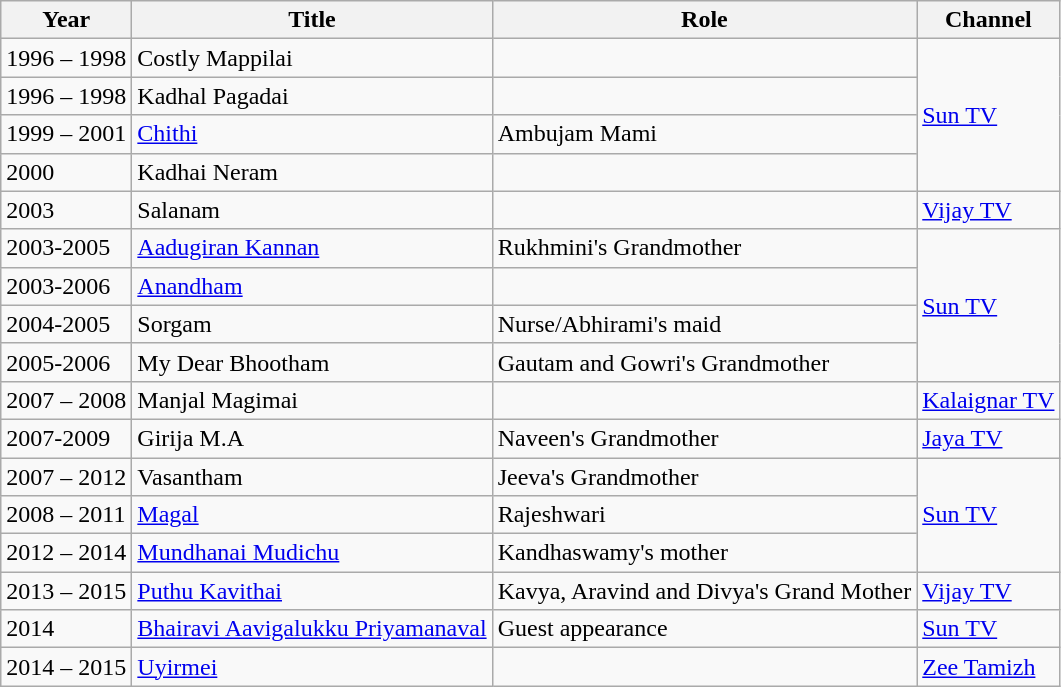<table class="wikitable">
<tr>
<th>Year</th>
<th>Title</th>
<th>Role</th>
<th>Channel</th>
</tr>
<tr>
<td>1996 – 1998</td>
<td>Costly Mappilai</td>
<td></td>
<td rowspan=4><a href='#'>Sun TV</a></td>
</tr>
<tr>
<td>1996 – 1998</td>
<td>Kadhal Pagadai</td>
<td></td>
</tr>
<tr>
<td>1999 – 2001</td>
<td><a href='#'>Chithi</a></td>
<td>Ambujam Mami</td>
</tr>
<tr>
<td>2000</td>
<td>Kadhai Neram</td>
<td></td>
</tr>
<tr>
<td>2003</td>
<td>Salanam</td>
<td></td>
<td><a href='#'>Vijay TV</a></td>
</tr>
<tr>
<td>2003-2005</td>
<td><a href='#'>Aadugiran Kannan</a></td>
<td>Rukhmini's Grandmother</td>
<td rowspan=4><a href='#'>Sun TV</a></td>
</tr>
<tr>
<td>2003-2006</td>
<td><a href='#'>Anandham</a></td>
<td></td>
</tr>
<tr>
<td>2004-2005</td>
<td>Sorgam</td>
<td>Nurse/Abhirami's maid</td>
</tr>
<tr>
<td>2005-2006</td>
<td>My Dear Bhootham</td>
<td>Gautam and Gowri's Grandmother</td>
</tr>
<tr>
<td>2007 – 2008</td>
<td>Manjal Magimai</td>
<td></td>
<td><a href='#'>Kalaignar TV</a></td>
</tr>
<tr>
<td>2007-2009</td>
<td>Girija M.A</td>
<td>Naveen's Grandmother</td>
<td><a href='#'>Jaya TV</a></td>
</tr>
<tr>
<td>2007 – 2012</td>
<td>Vasantham</td>
<td>Jeeva's Grandmother</td>
<td rowspan=3><a href='#'>Sun TV</a></td>
</tr>
<tr>
<td>2008 – 2011</td>
<td><a href='#'>Magal</a></td>
<td>Rajeshwari</td>
</tr>
<tr>
<td>2012 – 2014</td>
<td><a href='#'>Mundhanai Mudichu</a></td>
<td>Kandhaswamy's mother</td>
</tr>
<tr>
<td>2013 – 2015</td>
<td><a href='#'>Puthu Kavithai</a></td>
<td>Kavya, Aravind and Divya's Grand Mother</td>
<td><a href='#'>Vijay TV</a></td>
</tr>
<tr>
<td>2014</td>
<td><a href='#'>Bhairavi Aavigalukku Priyamanaval</a></td>
<td>Guest appearance</td>
<td><a href='#'>Sun TV</a></td>
</tr>
<tr>
<td>2014 – 2015</td>
<td><a href='#'>Uyirmei</a></td>
<td></td>
<td><a href='#'>Zee Tamizh</a></td>
</tr>
</table>
